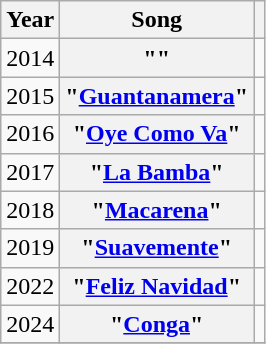<table class="wikitable plainrowheaders sortable" style="text-align:center">
<tr>
<th scope=col>Year</th>
<th scope=col>Song</th>
<th scope=col class=unsortable></th>
</tr>
<tr>
<td>2014</td>
<th scope=row style="text-align:center;">""</th>
<td></td>
</tr>
<tr>
<td>2015</td>
<th scope=row style="text-align:center;">"<a href='#'>Guantanamera</a>"</th>
<td></td>
</tr>
<tr>
<td>2016</td>
<th scope=row style="text-align:center;">"<a href='#'>Oye Como Va</a>"</th>
<td></td>
</tr>
<tr>
<td>2017</td>
<th scope=row style="text-align:center;">"<a href='#'>La Bamba</a>"</th>
<td></td>
</tr>
<tr>
<td>2018</td>
<th scope=row style="text-align:center;">"<a href='#'>Macarena</a>"</th>
<td></td>
</tr>
<tr>
<td>2019</td>
<th scope=row style="text-align:center;">"<a href='#'>Suavemente</a>"</th>
<td></td>
</tr>
<tr>
<td>2022</td>
<th scope=row style="text-align:center;">"<a href='#'>Feliz Navidad</a>"</th>
<td></td>
</tr>
<tr>
<td>2024</td>
<th scope=row style="text-align:center;">"<a href='#'>Conga</a>"</th>
<td></td>
</tr>
<tr>
</tr>
</table>
